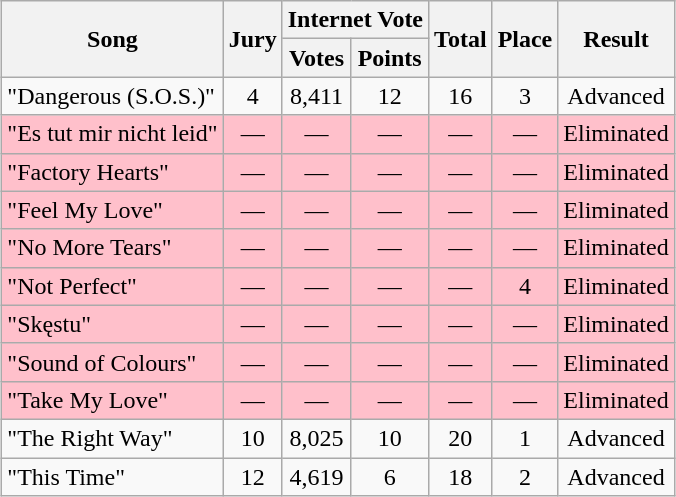<table class="sortable wikitable" style="margin: 1em auto 1em auto; text-align:center;">
<tr>
<th rowspan="2">Song</th>
<th rowspan="2">Jury</th>
<th colspan="2">Internet Vote</th>
<th rowspan="2">Total</th>
<th rowspan="2">Place</th>
<th rowspan="2">Result</th>
</tr>
<tr>
<th>Votes</th>
<th>Points</th>
</tr>
<tr>
<td align="left">"Dangerous (S.O.S.)"</td>
<td>4</td>
<td>8,411</td>
<td>12</td>
<td>16</td>
<td>3</td>
<td>Advanced</td>
</tr>
<tr style="background:pink;">
<td align="left">"Es tut mir nicht leid"</td>
<td>—</td>
<td>—</td>
<td>—</td>
<td>—</td>
<td>—</td>
<td>Eliminated</td>
</tr>
<tr style="background:pink;">
<td align="left">"Factory Hearts"</td>
<td>—</td>
<td>—</td>
<td>—</td>
<td>—</td>
<td>—</td>
<td>Eliminated</td>
</tr>
<tr style="background:pink;">
<td align="left">"Feel My Love"</td>
<td>—</td>
<td>—</td>
<td>—</td>
<td>—</td>
<td>—</td>
<td>Eliminated</td>
</tr>
<tr style="background:pink;">
<td align="left">"No More Tears"</td>
<td>—</td>
<td>—</td>
<td>—</td>
<td>—</td>
<td>—</td>
<td>Eliminated</td>
</tr>
<tr style="background:pink;">
<td align="left">"Not Perfect"</td>
<td>—</td>
<td>—</td>
<td>—</td>
<td>—</td>
<td>4</td>
<td>Eliminated</td>
</tr>
<tr style="background:pink;">
<td align="left">"Skęstu"</td>
<td>—</td>
<td>—</td>
<td>—</td>
<td>—</td>
<td>—</td>
<td>Eliminated</td>
</tr>
<tr style="background:pink;">
<td align="left">"Sound of Colours"</td>
<td>—</td>
<td>—</td>
<td>—</td>
<td>—</td>
<td>—</td>
<td>Eliminated</td>
</tr>
<tr style="background:pink;">
<td align="left">"Take My Love"</td>
<td>—</td>
<td>—</td>
<td>—</td>
<td>—</td>
<td>—</td>
<td>Eliminated</td>
</tr>
<tr>
<td align="left">"The Right Way"</td>
<td>10</td>
<td>8,025</td>
<td>10</td>
<td>20</td>
<td>1</td>
<td>Advanced</td>
</tr>
<tr>
<td align="left">"This Time"</td>
<td>12</td>
<td>4,619</td>
<td>6</td>
<td>18</td>
<td>2</td>
<td>Advanced</td>
</tr>
</table>
